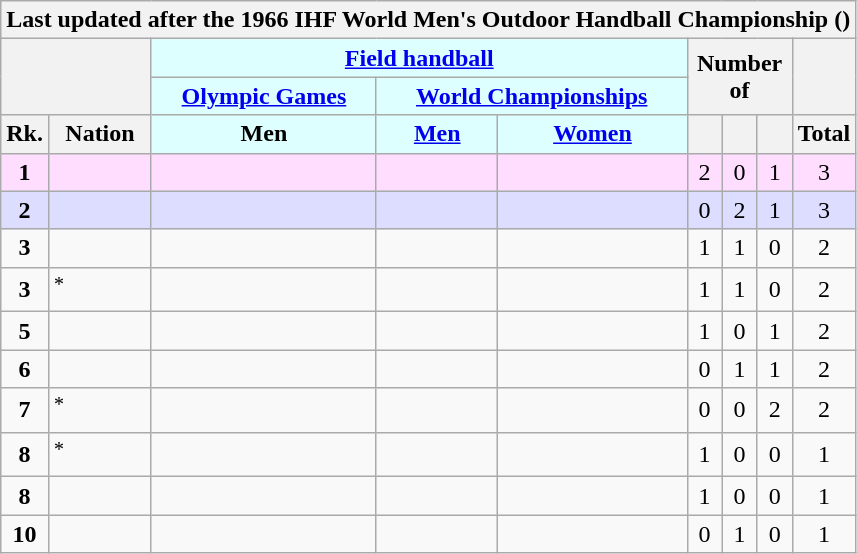<table class="wikitable" style="margin-top: 0em; text-align: center; font-size: 100%;">
<tr>
<th colspan="9">Last updated after the 1966 IHF World Men's Outdoor Handball Championship ()</th>
</tr>
<tr>
<th rowspan="2" colspan="2"></th>
<th colspan="3" style="background: #dff;"><a href='#'>Field handball</a></th>
<th rowspan="2" colspan="3">Number of</th>
<th rowspan="2"></th>
</tr>
<tr>
<th style="background: #dff;"><a href='#'>Olympic Games</a></th>
<th colspan="2" style="background: #dff;"><a href='#'>World Championships</a></th>
</tr>
<tr>
<th style="width: 1em;">Rk.</th>
<th>Nation</th>
<th style="background: #dff;">Men</th>
<th style="background: #dff;"><a href='#'>Men</a></th>
<th style="background: #dff;"><a href='#'>Women</a></th>
<th style="width: 1em;"></th>
<th style="width: 1em;"></th>
<th style="width: 1em;"></th>
<th style="width: 1em;">Total</th>
</tr>
<tr style="background: #fdf;">
<td><strong>1</strong></td>
<td style="text-align: left;"></td>
<td></td>
<td></td>
<td></td>
<td>2</td>
<td>0</td>
<td>1</td>
<td>3</td>
</tr>
<tr style="background: #ddf;">
<td><strong>2</strong></td>
<td style="text-align: left;"></td>
<td></td>
<td></td>
<td></td>
<td>0</td>
<td>2</td>
<td>1</td>
<td>3</td>
</tr>
<tr>
<td><strong>3</strong></td>
<td style="text-align: left;"></td>
<td></td>
<td></td>
<td></td>
<td>1</td>
<td>1</td>
<td>0</td>
<td>2</td>
</tr>
<tr>
<td><strong>3</strong></td>
<td style="text-align: left;"><em></em><sup>*</sup></td>
<td></td>
<td></td>
<td></td>
<td>1</td>
<td>1</td>
<td>0</td>
<td>2</td>
</tr>
<tr>
<td><strong>5</strong></td>
<td style="text-align: left;"></td>
<td></td>
<td></td>
<td></td>
<td>1</td>
<td>0</td>
<td>1</td>
<td>2</td>
</tr>
<tr>
<td><strong>6</strong></td>
<td style="text-align: left;"></td>
<td></td>
<td></td>
<td></td>
<td>0</td>
<td>1</td>
<td>1</td>
<td>2</td>
</tr>
<tr>
<td><strong>7</strong></td>
<td style="text-align: left;"><em></em><sup>*</sup></td>
<td></td>
<td></td>
<td></td>
<td>0</td>
<td>0</td>
<td>2</td>
<td>2</td>
</tr>
<tr>
<td><strong>8</strong></td>
<td style="text-align: left;"><em></em><sup>*</sup></td>
<td></td>
<td></td>
<td></td>
<td>1</td>
<td>0</td>
<td>0</td>
<td>1</td>
</tr>
<tr>
<td><strong>8</strong></td>
<td style="text-align: left;"></td>
<td></td>
<td></td>
<td></td>
<td>1</td>
<td>0</td>
<td>0</td>
<td>1</td>
</tr>
<tr>
<td><strong>10</strong></td>
<td style="text-align: left;"></td>
<td></td>
<td></td>
<td></td>
<td>0</td>
<td>1</td>
<td>0</td>
<td>1</td>
</tr>
</table>
